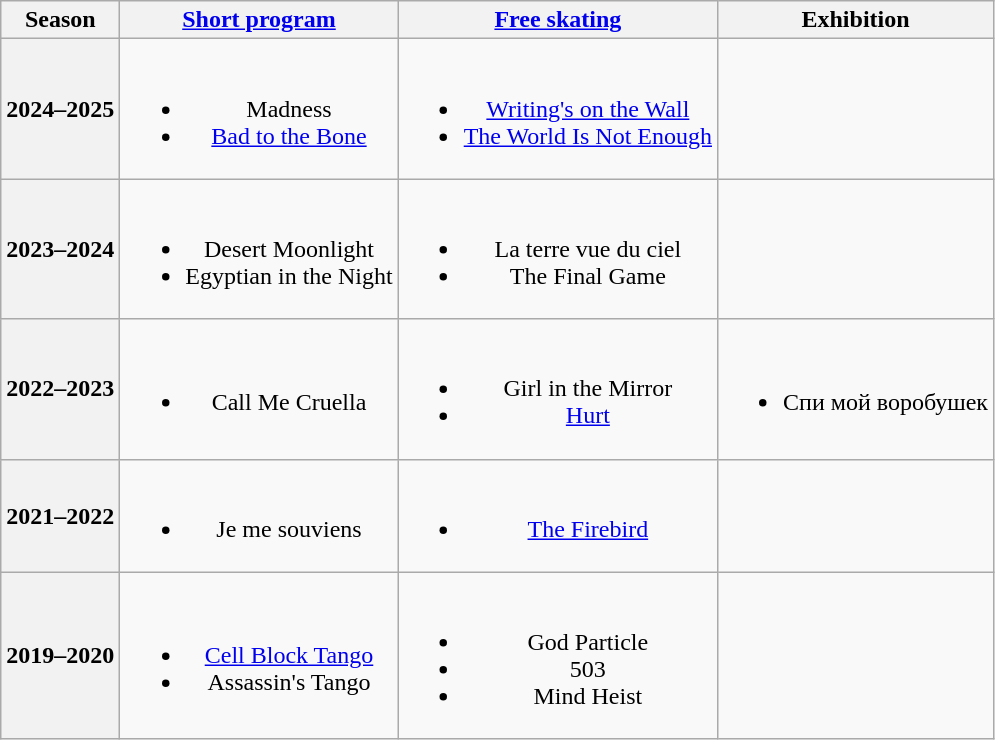<table class=wikitable style=text-align:center>
<tr>
<th>Season</th>
<th><a href='#'>Short program</a></th>
<th><a href='#'>Free skating</a></th>
<th>Exhibition</th>
</tr>
<tr>
<th>2024–2025 <br> </th>
<td><br><ul><li>Madness <br> </li><li><a href='#'>Bad to the Bone</a> <br> </li></ul></td>
<td><br><ul><li><a href='#'>Writing's on the Wall</a> <br> </li><li><a href='#'>The World Is Not Enough</a> <br> </li></ul></td>
<td></td>
</tr>
<tr>
<th>2023–2024 <br> </th>
<td><br><ul><li>Desert Moonlight <br> </li><li>Egyptian in the Night <br> </li></ul></td>
<td><br><ul><li>La terre vue du ciel <br> </li><li>The Final Game <br> </li></ul></td>
<td></td>
</tr>
<tr>
<th>2022–2023 <br> </th>
<td><br><ul><li>Call Me Cruella <br> </li></ul></td>
<td><br><ul><li>Girl in the Mirror <br> </li><li><a href='#'>Hurt</a> <br> </li></ul></td>
<td><br><ul><li>Спи мой воробушек <br> </li></ul></td>
</tr>
<tr>
<th>2021–2022<br></th>
<td><br><ul><li>Je me souviens  <br> </li></ul></td>
<td><br><ul><li><a href='#'>The Firebird</a><br> </li></ul></td>
<td></td>
</tr>
<tr>
<th>2019–2020 <br> </th>
<td><br><ul><li><a href='#'>Cell Block Tango</a> <br> </li><li>Assassin's Tango <br> </li></ul></td>
<td><br><ul><li>God Particle</li><li>503 <br> </li><li>Mind Heist <br> </li></ul></td>
<td></td>
</tr>
</table>
